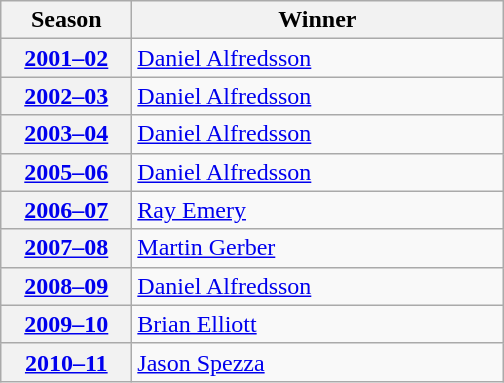<table class="wikitable">
<tr>
<th scope="col" style="width:5em">Season</th>
<th scope="col" style="width:15em">Winner</th>
</tr>
<tr>
<th scope="row"><a href='#'>2001–02</a></th>
<td><a href='#'>Daniel Alfredsson</a></td>
</tr>
<tr>
<th scope="row"><a href='#'>2002–03</a></th>
<td><a href='#'>Daniel Alfredsson</a></td>
</tr>
<tr>
<th scope="row"><a href='#'>2003–04</a></th>
<td><a href='#'>Daniel Alfredsson</a></td>
</tr>
<tr>
<th scope="row"><a href='#'>2005–06</a></th>
<td><a href='#'>Daniel Alfredsson</a></td>
</tr>
<tr>
<th scope="row"><a href='#'>2006–07</a></th>
<td><a href='#'>Ray Emery</a></td>
</tr>
<tr>
<th scope="row"><a href='#'>2007–08</a></th>
<td><a href='#'>Martin Gerber</a></td>
</tr>
<tr>
<th scope="row"><a href='#'>2008–09</a></th>
<td><a href='#'>Daniel Alfredsson</a></td>
</tr>
<tr>
<th scope="row"><a href='#'>2009–10</a></th>
<td><a href='#'>Brian Elliott</a></td>
</tr>
<tr>
<th scope="row"><a href='#'>2010–11</a></th>
<td><a href='#'>Jason Spezza</a></td>
</tr>
</table>
